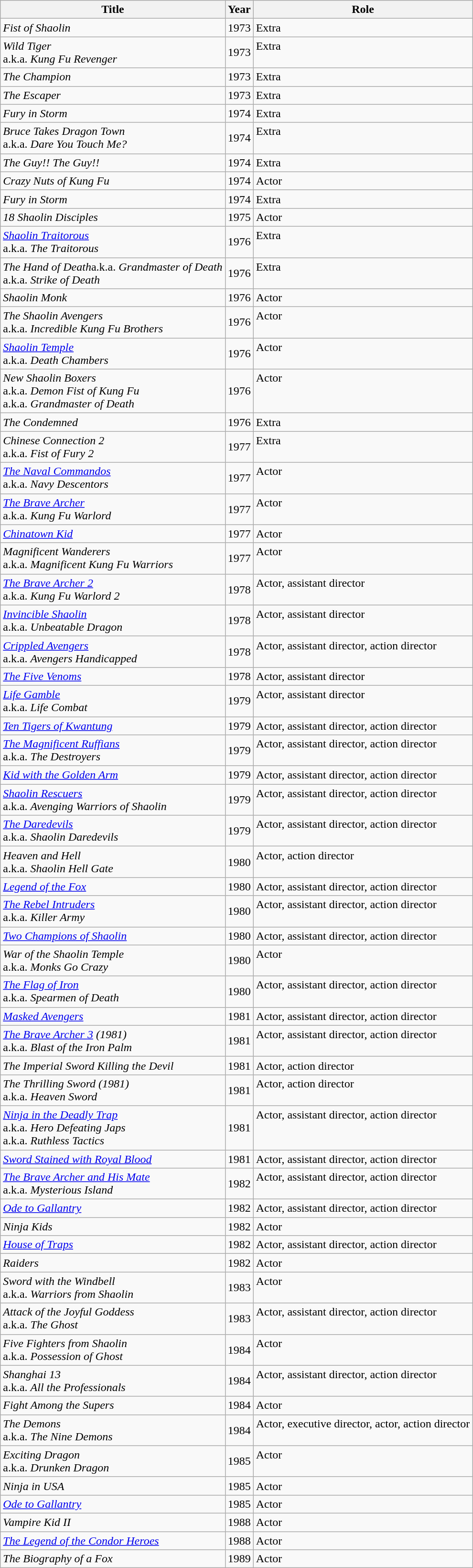<table class="wikitable">
<tr>
<th align="left" valign="top">Title</th>
<th>Year</th>
<th align="left" valign="top">Role</th>
</tr>
<tr>
<td><em>Fist of Shaolin</em></td>
<td>1973</td>
<td>Extra</td>
</tr>
<tr>
<td align="left" valign="top"><em>Wild Tiger</em><br>a.k.a. <em>Kung Fu Revenger</em></td>
<td>1973</td>
<td align="left" valign="top">Extra</td>
</tr>
<tr>
<td><em>The Champion</em></td>
<td>1973</td>
<td>Extra</td>
</tr>
<tr>
<td><em>The Escaper</em></td>
<td>1973</td>
<td>Extra</td>
</tr>
<tr>
<td align="left" valign="top"><em>Fury in Storm</em></td>
<td>1974</td>
<td align="left" valign="top">Extra</td>
</tr>
<tr>
<td align="left" valign="top"><em>Bruce Takes Dragon Town</em><br>a.k.a. <em>Dare You Touch Me?</em></td>
<td>1974</td>
<td align="left" valign="top">Extra</td>
</tr>
<tr>
<td align="left" valign="top"><em>The Guy!! The Guy!!</em></td>
<td>1974</td>
<td align="left" valign="top">Extra</td>
</tr>
<tr>
<td><em>Crazy Nuts of Kung Fu</em></td>
<td>1974</td>
<td>Actor</td>
</tr>
<tr>
<td><em>Fury in Storm</em></td>
<td>1974</td>
<td>Extra</td>
</tr>
<tr>
<td><em>18</em> <em>Shaolin Disciples</em></td>
<td>1975</td>
<td>Actor</td>
</tr>
<tr>
<td align="left" valign="top"><em><a href='#'>Shaolin Traitorous</a></em><br>a.k.a. <em>The Traitorous</em></td>
<td>1976</td>
<td align="left" valign="top">Extra</td>
</tr>
<tr>
<td align="left" valign="top"><em>The Hand of Death</em>a.k.a. <em>Grandmaster of Death</em><br>a.k.a. <em>Strike of Death</em></td>
<td>1976</td>
<td align="left" valign="top">Extra</td>
</tr>
<tr>
<td><em>Shaolin Monk</em></td>
<td>1976</td>
<td>Actor</td>
</tr>
<tr>
<td align="left" valign="top"><em>The Shaolin Avengers</em><br>a.k.a. <em>Incredible Kung Fu Brothers </em></td>
<td>1976</td>
<td align="left" valign="top">Actor</td>
</tr>
<tr>
<td align="left" valign="top"><em><a href='#'>Shaolin Temple</a></em> <br>a.k.a. <em>Death Chambers</em></td>
<td>1976</td>
<td align="left" valign="top">Actor</td>
</tr>
<tr>
<td align="left" valign="top"><em>New Shaolin Boxers</em><br>a.k.a. <em>Demon Fist of Kung Fu</em><br>a.k.a. <em>Grandmaster of Death</em></td>
<td>1976</td>
<td align="left" valign="top">Actor</td>
</tr>
<tr>
<td align="left" valign="top"><em>The Condemned</em></td>
<td>1976</td>
<td align="left" valign="top">Extra</td>
</tr>
<tr>
<td align="left" valign="top"><em>Chinese Connection 2</em> <br>a.k.a. <em>Fist of Fury 2</em></td>
<td>1977</td>
<td align="left" valign="top">Extra</td>
</tr>
<tr>
<td align="left" valign="top"><em><a href='#'>The Naval Commandos</a></em> <br>a.k.a. <em>Navy Descentors</em></td>
<td>1977</td>
<td align="left" valign="top">Actor</td>
</tr>
<tr>
<td align="left" valign="top"><em><a href='#'>The Brave Archer</a></em><br>a.k.a. <em>Kung Fu Warlord</em></td>
<td>1977</td>
<td align="left" valign="top">Actor</td>
</tr>
<tr>
<td align="left" valign="top"><em><a href='#'>Chinatown Kid</a></em></td>
<td>1977</td>
<td align="left" valign="top">Actor</td>
</tr>
<tr>
<td align="left" valign="top"><em>Magnificent Wanderers</em> <br>a.k.a. <em>Magnificent Kung Fu Warriors</em></td>
<td>1977</td>
<td align="left" valign="top">Actor</td>
</tr>
<tr>
<td align="left" valign="top"><em><a href='#'>The Brave Archer 2</a></em> <br>a.k.a. <em>Kung Fu Warlord 2</em></td>
<td>1978</td>
<td align="left" valign="top">Actor, assistant director</td>
</tr>
<tr>
<td align="left" valign="top"><em><a href='#'>Invincible Shaolin</a></em><br>a.k.a. <em>Unbeatable Dragon</em></td>
<td>1978</td>
<td align="left" valign="top">Actor, assistant director</td>
</tr>
<tr>
<td align="left" valign="top"><em><a href='#'>Crippled Avengers</a></em> <br>a.k.a. <em>Avengers Handicapped</em></td>
<td>1978</td>
<td align="left" valign="top">Actor, assistant director, action director</td>
</tr>
<tr>
<td align="left" valign="top"><em><a href='#'>The Five Venoms</a></em></td>
<td>1978</td>
<td align="left" valign="top">Actor, assistant director</td>
</tr>
<tr>
<td align="left" valign="top"><em><a href='#'>Life Gamble</a></em> <br>a.k.a. <em>Life Combat</em></td>
<td>1979</td>
<td align="left" valign="top">Actor, assistant director</td>
</tr>
<tr>
<td align="left" valign="top"><em><a href='#'>Ten Tigers of Kwantung</a></em></td>
<td>1979</td>
<td align="left" valign="top">Actor, assistant director, action director</td>
</tr>
<tr>
<td align="left" valign="top"><em><a href='#'>The Magnificent Ruffians</a></em> <br>a.k.a. <em>The Destroyers</em></td>
<td>1979</td>
<td align="left" valign="top">Actor, assistant director, action director</td>
</tr>
<tr>
<td align="left" valign="top"><em><a href='#'>Kid with the Golden Arm</a></em></td>
<td>1979</td>
<td align="left" valign="top">Actor, assistant director, action director</td>
</tr>
<tr>
<td align="left" valign="top"><em><a href='#'>Shaolin Rescuers</a></em> <br>a.k.a. <em>Avenging Warriors of Shaolin</em></td>
<td>1979</td>
<td align="left" valign="top">Actor, assistant director, action director</td>
</tr>
<tr>
<td align="left" valign="top"><em><a href='#'>The Daredevils</a></em> <br>a.k.a. <em>Shaolin Daredevils</em></td>
<td>1979</td>
<td align="left" valign="top">Actor, assistant director, action director</td>
</tr>
<tr>
<td align="left" valign="top"><em>Heaven and Hell</em><br>a.k.a. <em>Shaolin Hell Gate</em></td>
<td>1980</td>
<td align="left" valign="top">Actor, action director</td>
</tr>
<tr>
<td align="left" valign="top"><em><a href='#'>Legend of the Fox</a></em></td>
<td>1980</td>
<td align="left" valign="top">Actor, assistant director, action director</td>
</tr>
<tr>
<td align="left" valign="top"><em><a href='#'>The Rebel Intruders</a></em><br>a.k.a. <em>Killer Army</em></td>
<td>1980</td>
<td align="left" valign="top">Actor, assistant director, action director</td>
</tr>
<tr>
<td align="left" valign="top"><em><a href='#'>Two Champions of Shaolin</a></em></td>
<td>1980</td>
<td align="left" valign="top">Actor, assistant director, action director</td>
</tr>
<tr>
<td align="left" valign="top"><em>War of the Shaolin Temple</em> <br>a.k.a. <em>Monks Go Crazy</em></td>
<td>1980</td>
<td align="left" valign="top">Actor</td>
</tr>
<tr>
<td align="left" valign="top"><em><a href='#'>The Flag of Iron</a></em> <br>a.k.a. <em>Spearmen of Death</em></td>
<td>1980</td>
<td align="left" valign="top">Actor, assistant director, action director</td>
</tr>
<tr>
<td align="left" valign="top"><em><a href='#'>Masked Avengers</a></em></td>
<td>1981</td>
<td align="left" valign="top">Actor, assistant director, action director</td>
</tr>
<tr>
<td align="left" valign="top"><em><a href='#'>The Brave Archer 3</a> (1981)</em><br>a.k.a. <em>Blast of the Iron Palm</em></td>
<td>1981</td>
<td align="left" valign="top">Actor, assistant director, action director</td>
</tr>
<tr>
<td align="left" valign="top"><em>The Imperial Sword Killing the Devil</em></td>
<td>1981</td>
<td align="left" valign="top">Actor, action director</td>
</tr>
<tr>
<td align="left" valign="top"><em>The Thrilling Sword (1981)</em><br>a.k.a. <em>Heaven Sword</em></td>
<td>1981</td>
<td align="left" valign="top">Actor, action director</td>
</tr>
<tr>
<td align="left" valign="top"><em><a href='#'>Ninja in the Deadly Trap</a></em> <br>a.k.a. <em>Hero Defeating Japs</em><br>a.k.a. <em>Ruthless Tactics</em></td>
<td>1981</td>
<td align="left" valign="top">Actor, assistant director, action director</td>
</tr>
<tr>
<td align="left" valign="top"><em><a href='#'>Sword Stained with Royal Blood</a></em></td>
<td>1981</td>
<td align="left" valign="top">Actor, assistant director, action director</td>
</tr>
<tr>
<td align="left" valign="top"><em><a href='#'>The Brave Archer and His Mate</a></em> <br>a.k.a. <em>Mysterious Island</em></td>
<td>1982</td>
<td align="left" valign="top">Actor, assistant director, action director</td>
</tr>
<tr>
<td align="left" valign="top"><em><a href='#'>Ode to Gallantry</a></em></td>
<td>1982</td>
<td align="left" valign="top">Actor, assistant director, action director</td>
</tr>
<tr>
<td align="left" valign="top"><em>Ninja Kids</em></td>
<td>1982</td>
<td align="left" valign="top">Actor</td>
</tr>
<tr>
<td align="left" valign="top"><em><a href='#'>House of Traps</a></em></td>
<td>1982</td>
<td align="left" valign="top">Actor, assistant director, action director</td>
</tr>
<tr>
<td align="left" valign="top"><em>Raiders</em></td>
<td>1982</td>
<td align="left" valign="top">Actor</td>
</tr>
<tr>
<td align="left" valign="top"><em>Sword with the Windbell</em> <br>a.k.a. <em>Warriors from Shaolin</em></td>
<td>1983</td>
<td align="left" valign="top">Actor</td>
</tr>
<tr>
<td align="left" valign="top"><em>Attack of the Joyful Goddess</em> <br>a.k.a. <em>The Ghost</em></td>
<td>1983</td>
<td align="left" valign="top">Actor, assistant director, action director</td>
</tr>
<tr>
<td align="left" valign="top"><em>Five Fighters from Shaolin</em> <br>a.k.a. <em>Possession of Ghost</em></td>
<td>1984</td>
<td align="left" valign="top">Actor</td>
</tr>
<tr>
<td align="left" valign="top"><em>Shanghai 13</em> <br>a.k.a. <em>All the Professionals</em></td>
<td>1984</td>
<td align="left" valign="top">Actor, assistant director, action director</td>
</tr>
<tr>
<td align="left" valign="top"><em>Fight Among the Supers</em></td>
<td>1984</td>
<td align="left" valign="top">Actor</td>
</tr>
<tr>
<td align="left" valign="top"><em>The Demons</em><br>a.k.a. <em>The Nine Demons</em></td>
<td>1984</td>
<td align="left" valign="top">Actor, executive director, actor, action director</td>
</tr>
<tr>
<td align="left" valign="top"><em>Exciting Dragon</em> <br>a.k.a. <em>Drunken Dragon</em></td>
<td>1985</td>
<td align="left" valign="top">Actor</td>
</tr>
<tr>
<td align="left" valign="top"><em>Ninja in USA</em></td>
<td>1985</td>
<td align="left" valign="top">Actor</td>
</tr>
<tr>
<td align="left" valign="top"><em><a href='#'>Ode to Gallantry</a></em></td>
<td>1985</td>
<td align="left" valign="top">Actor</td>
</tr>
<tr>
<td align="left" valign="top"><em>Vampire Kid II</em></td>
<td>1988</td>
<td align="left" valign="top">Actor</td>
</tr>
<tr>
<td align="left" valign="top"><em><a href='#'>The Legend of the Condor Heroes</a></em></td>
<td>1988</td>
<td align="left" valign="top">Actor</td>
</tr>
<tr>
<td><em>The Biography of a Fox</em></td>
<td>1989</td>
<td>Actor</td>
</tr>
</table>
